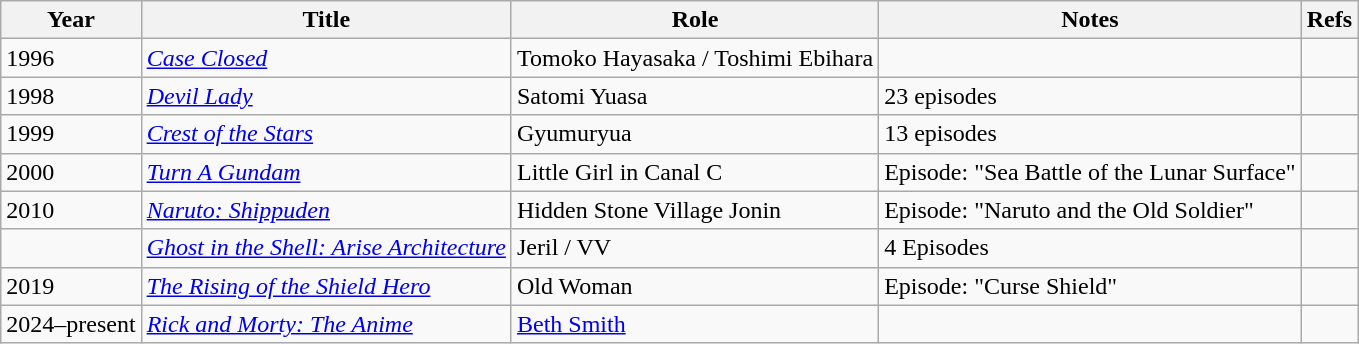<table class="wikitable">
<tr>
<th>Year</th>
<th>Title</th>
<th>Role</th>
<th>Notes</th>
<th>Refs</th>
</tr>
<tr>
<td>1996</td>
<td><em><a href='#'>Case Closed</a></em></td>
<td>Tomoko Hayasaka / Toshimi Ebihara</td>
<td></td>
<td></td>
</tr>
<tr>
<td>1998</td>
<td><em><a href='#'>Devil Lady</a></em></td>
<td>Satomi Yuasa</td>
<td>23 episodes</td>
<td></td>
</tr>
<tr>
<td>1999</td>
<td><em><a href='#'>Crest of the Stars</a></em></td>
<td>Gyumuryua</td>
<td>13 episodes</td>
<td></td>
</tr>
<tr>
<td>2000</td>
<td><em><a href='#'>Turn A Gundam</a></em></td>
<td>Little Girl in Canal C</td>
<td>Episode: "Sea Battle of the Lunar Surface"</td>
<td></td>
</tr>
<tr>
<td>2010</td>
<td><em><a href='#'>Naruto: Shippuden</a></em></td>
<td>Hidden Stone Village Jonin</td>
<td>Episode: "Naruto and the Old Soldier"</td>
<td></td>
</tr>
<tr>
<td></td>
<td><em><a href='#'>Ghost in the Shell: Arise Architecture</a></em></td>
<td>Jeril / VV</td>
<td>4 Episodes</td>
<td></td>
</tr>
<tr>
<td>2019</td>
<td><em><a href='#'>The Rising of the Shield Hero</a></em></td>
<td>Old Woman</td>
<td>Episode: "Curse Shield"</td>
<td></td>
</tr>
<tr>
<td>2024–present</td>
<td><em><a href='#'>Rick and Morty: The Anime</a></em></td>
<td><a href='#'>Beth Smith</a></td>
<td></td>
<td></td>
</tr>
</table>
